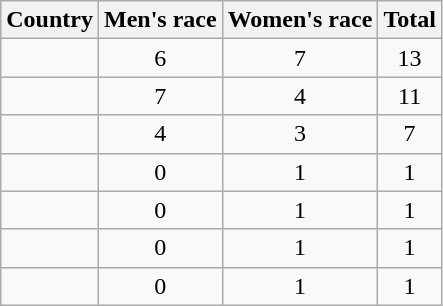<table class="wikitable sortable" style="text-align:center">
<tr>
<th>Country</th>
<th>Men's race</th>
<th>Women's race</th>
<th>Total</th>
</tr>
<tr>
<td align=left></td>
<td>6</td>
<td>7</td>
<td>13</td>
</tr>
<tr>
<td align=left></td>
<td>7</td>
<td>4</td>
<td>11</td>
</tr>
<tr>
<td align=left></td>
<td>4</td>
<td>3</td>
<td>7</td>
</tr>
<tr>
<td align=left></td>
<td>0</td>
<td>1</td>
<td>1</td>
</tr>
<tr>
<td align=left></td>
<td>0</td>
<td>1</td>
<td>1</td>
</tr>
<tr>
<td align=left></td>
<td>0</td>
<td>1</td>
<td>1</td>
</tr>
<tr>
<td align=left></td>
<td>0</td>
<td>1</td>
<td>1</td>
</tr>
</table>
